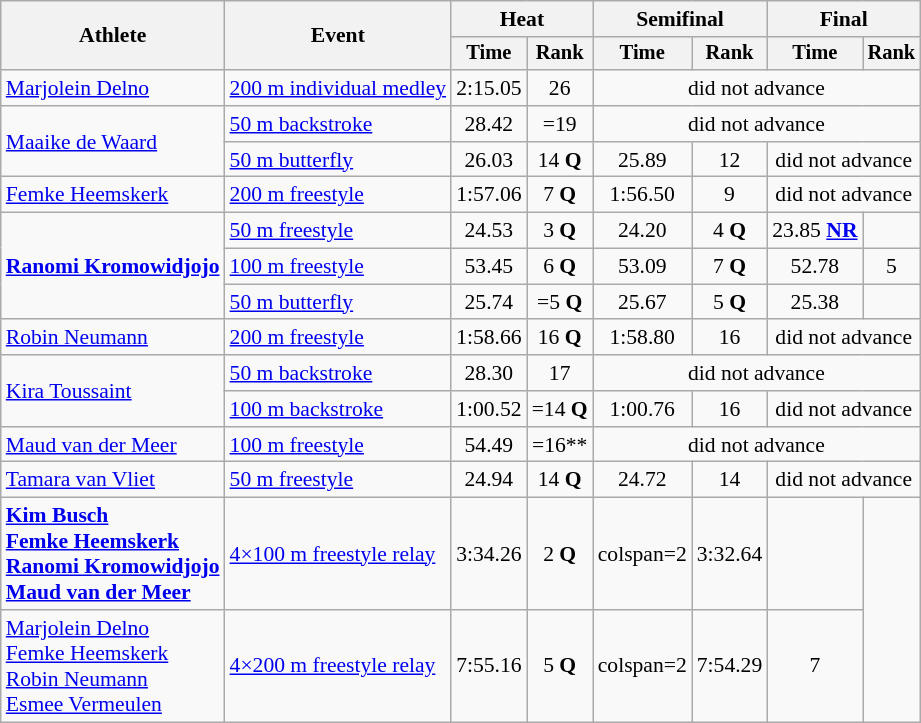<table class=wikitable style="font-size:90%">
<tr>
<th rowspan="2">Athlete</th>
<th rowspan="2">Event</th>
<th colspan="2">Heat</th>
<th colspan="2">Semifinal</th>
<th colspan="2">Final</th>
</tr>
<tr style="font-size:95%">
<th>Time</th>
<th>Rank</th>
<th>Time</th>
<th>Rank</th>
<th>Time</th>
<th>Rank</th>
</tr>
<tr align=center>
<td align=left><a href='#'>Marjolein Delno</a></td>
<td align=left><a href='#'>200 m individual medley</a></td>
<td>2:15.05</td>
<td>26</td>
<td colspan=4>did not advance</td>
</tr>
<tr align=center>
<td align=left rowspan=2><a href='#'>Maaike de Waard</a></td>
<td align=left><a href='#'>50 m backstroke</a></td>
<td>28.42</td>
<td>=19</td>
<td colspan=4>did not advance</td>
</tr>
<tr align=center>
<td align=left><a href='#'>50 m butterfly</a></td>
<td>26.03</td>
<td>14 <strong>Q</strong></td>
<td>25.89</td>
<td>12</td>
<td colspan=2>did not advance</td>
</tr>
<tr align=center>
<td align=left><a href='#'>Femke Heemskerk</a></td>
<td align=left><a href='#'>200 m freestyle</a></td>
<td>1:57.06</td>
<td>7 <strong>Q</strong></td>
<td>1:56.50</td>
<td>9</td>
<td colspan=2>did not advance</td>
</tr>
<tr align=center>
<td align=left rowspan=3><strong><a href='#'>Ranomi Kromowidjojo</a></strong></td>
<td align=left><a href='#'>50 m freestyle</a></td>
<td>24.53</td>
<td>3 <strong>Q</strong></td>
<td>24.20</td>
<td>4 <strong>Q</strong></td>
<td>23.85 <strong><a href='#'>NR</a></strong></td>
<td></td>
</tr>
<tr align=center>
<td align=left><a href='#'>100 m freestyle</a></td>
<td>53.45</td>
<td>6 <strong>Q</strong></td>
<td>53.09</td>
<td>7 <strong>Q</strong></td>
<td>52.78</td>
<td>5</td>
</tr>
<tr align=center>
<td align=left><a href='#'>50 m butterfly</a></td>
<td>25.74</td>
<td>=5 <strong>Q</strong></td>
<td>25.67</td>
<td>5 <strong>Q</strong></td>
<td>25.38</td>
<td></td>
</tr>
<tr align=center>
<td align=left><a href='#'>Robin Neumann</a></td>
<td align=left><a href='#'>200 m freestyle</a></td>
<td>1:58.66</td>
<td>16 <strong>Q</strong></td>
<td>1:58.80</td>
<td>16</td>
<td colspan=2>did not advance</td>
</tr>
<tr align=center>
<td align=left rowspan=2><a href='#'>Kira Toussaint</a></td>
<td align=left><a href='#'>50 m backstroke</a></td>
<td>28.30</td>
<td>17</td>
<td colspan=4>did not advance</td>
</tr>
<tr align=center>
<td align=left><a href='#'>100 m backstroke</a></td>
<td>1:00.52</td>
<td>=14 <strong>Q</strong></td>
<td>1:00.76</td>
<td>16</td>
<td colspan=2>did not advance</td>
</tr>
<tr align=center>
<td align=left><a href='#'>Maud van der Meer</a></td>
<td align=left><a href='#'>100 m freestyle</a></td>
<td>54.49</td>
<td>=16**</td>
<td colspan=4>did not advance</td>
</tr>
<tr align=center>
<td align=left><a href='#'>Tamara van Vliet</a></td>
<td align=left><a href='#'>50 m freestyle</a></td>
<td>24.94</td>
<td>14 <strong>Q</strong></td>
<td>24.72</td>
<td>14</td>
<td colspan=2>did not advance</td>
</tr>
<tr align=center>
<td align=left><strong><a href='#'>Kim Busch</a><br><a href='#'>Femke Heemskerk</a><br><a href='#'>Ranomi Kromowidjojo</a><br><a href='#'>Maud van der Meer</a></strong></td>
<td align=left><a href='#'>4×100 m freestyle relay</a></td>
<td>3:34.26</td>
<td>2 <strong>Q</strong></td>
<td>colspan=2 </td>
<td>3:32.64</td>
<td></td>
</tr>
<tr align=center>
<td align=left><a href='#'>Marjolein Delno</a><br><a href='#'>Femke Heemskerk</a><br><a href='#'>Robin Neumann</a><br><a href='#'>Esmee Vermeulen</a></td>
<td align=left><a href='#'>4×200 m freestyle relay</a></td>
<td>7:55.16</td>
<td>5 <strong>Q</strong></td>
<td>colspan=2 </td>
<td>7:54.29</td>
<td>7</td>
</tr>
</table>
